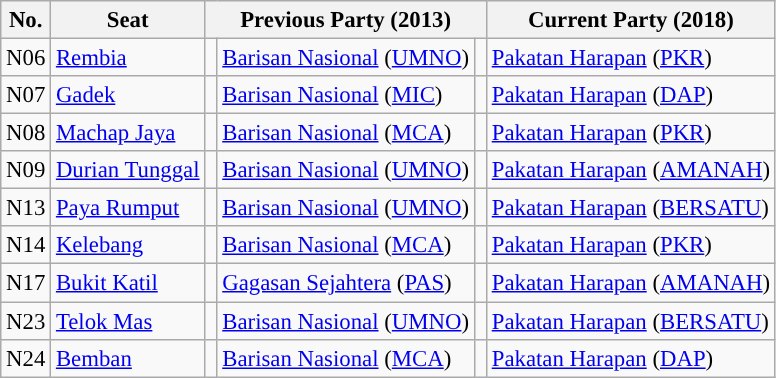<table class="wikitable sortable" style="font-size:95%;">
<tr>
<th scope="col">No.</th>
<th scope="col">Seat</th>
<th colspan="3" scope="col">Previous Party (2013)</th>
<th colspan="3" scope="col">Current Party (2018)</th>
</tr>
<tr>
<td>N06</td>
<td> <a href='#'>Rembia</a></td>
<td width="1"></td>
<td><a href='#'>Barisan Nasional</a> (<a href='#'>UMNO</a>)</td>
<td width="1"></td>
<td><a href='#'>Pakatan Harapan</a> (<a href='#'>PKR</a>)</td>
</tr>
<tr>
<td>N07</td>
<td> <a href='#'>Gadek</a></td>
<td width="1"></td>
<td><a href='#'>Barisan Nasional</a> (<a href='#'>MIC</a>)</td>
<td width="1"></td>
<td><a href='#'>Pakatan Harapan</a> (<a href='#'>DAP</a>)</td>
</tr>
<tr>
<td>N08</td>
<td> <a href='#'>Machap Jaya</a></td>
<td width="1"></td>
<td><a href='#'>Barisan Nasional</a> (<a href='#'>MCA</a>)</td>
<td width="1"></td>
<td><a href='#'>Pakatan Harapan</a> (<a href='#'>PKR</a>)</td>
</tr>
<tr>
<td>N09</td>
<td> <a href='#'>Durian Tunggal</a></td>
<td width="1"></td>
<td><a href='#'>Barisan Nasional</a> (<a href='#'>UMNO</a>)</td>
<td width="1"></td>
<td><a href='#'>Pakatan Harapan</a> (<a href='#'>AMANAH</a>)</td>
</tr>
<tr>
<td>N13</td>
<td> <a href='#'>Paya Rumput</a></td>
<td width="1"></td>
<td><a href='#'>Barisan Nasional</a> (<a href='#'>UMNO</a>)</td>
<td width="1"></td>
<td><a href='#'>Pakatan Harapan</a> (<a href='#'>BERSATU</a>)</td>
</tr>
<tr>
<td>N14</td>
<td> <a href='#'>Kelebang</a></td>
<td width="1"></td>
<td><a href='#'>Barisan Nasional</a> (<a href='#'>MCA</a>)</td>
<td width="1"></td>
<td><a href='#'>Pakatan Harapan</a> (<a href='#'>PKR</a>)</td>
</tr>
<tr>
<td>N17</td>
<td> <a href='#'>Bukit Katil</a></td>
<td width="1"></td>
<td><a href='#'>Gagasan Sejahtera</a> (<a href='#'>PAS</a>)</td>
<td width="1"></td>
<td><a href='#'>Pakatan Harapan</a> (<a href='#'>AMANAH</a>)</td>
</tr>
<tr>
<td>N23</td>
<td> <a href='#'>Telok Mas</a></td>
<td width="1"></td>
<td><a href='#'>Barisan Nasional</a> (<a href='#'>UMNO</a>)</td>
<td width="1"></td>
<td><a href='#'>Pakatan Harapan</a> (<a href='#'>BERSATU</a>)</td>
</tr>
<tr>
<td>N24</td>
<td> <a href='#'>Bemban</a></td>
<td width="1"></td>
<td><a href='#'>Barisan Nasional</a> (<a href='#'>MCA</a>)</td>
<td width="1"></td>
<td><a href='#'>Pakatan Harapan</a> (<a href='#'>DAP</a>)</td>
</tr>
</table>
